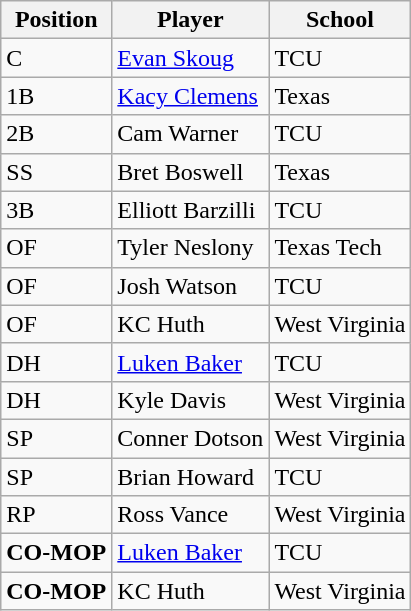<table class="wikitable">
<tr>
<th>Position</th>
<th>Player</th>
<th>School</th>
</tr>
<tr>
<td>C</td>
<td><a href='#'>Evan Skoug</a></td>
<td>TCU</td>
</tr>
<tr>
<td>1B</td>
<td><a href='#'>Kacy Clemens</a></td>
<td>Texas</td>
</tr>
<tr>
<td>2B</td>
<td>Cam Warner</td>
<td>TCU</td>
</tr>
<tr>
<td>SS</td>
<td>Bret Boswell</td>
<td>Texas</td>
</tr>
<tr>
<td>3B</td>
<td>Elliott Barzilli</td>
<td>TCU</td>
</tr>
<tr>
<td>OF</td>
<td>Tyler Neslony</td>
<td>Texas Tech</td>
</tr>
<tr>
<td>OF</td>
<td>Josh Watson</td>
<td>TCU</td>
</tr>
<tr>
<td>OF</td>
<td>KC Huth</td>
<td>West Virginia</td>
</tr>
<tr>
<td>DH</td>
<td><a href='#'>Luken Baker</a></td>
<td>TCU</td>
</tr>
<tr>
<td>DH</td>
<td>Kyle Davis</td>
<td>West Virginia</td>
</tr>
<tr>
<td>SP</td>
<td>Conner Dotson</td>
<td>West Virginia</td>
</tr>
<tr>
<td>SP</td>
<td>Brian Howard</td>
<td>TCU</td>
</tr>
<tr>
<td>RP</td>
<td>Ross Vance</td>
<td>West Virginia</td>
</tr>
<tr>
<td><strong>CO-MOP</strong></td>
<td><a href='#'>Luken Baker</a></td>
<td>TCU</td>
</tr>
<tr>
<td><strong>CO-MOP</strong></td>
<td>KC Huth</td>
<td>West Virginia</td>
</tr>
</table>
